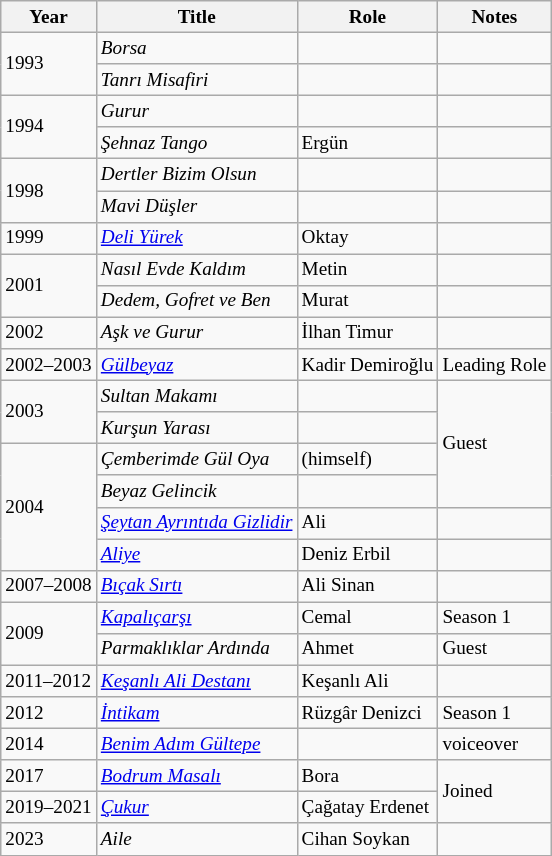<table class=wikitable style="font-size: 80%;">
<tr>
<th>Year</th>
<th>Title</th>
<th>Role</th>
<th>Notes</th>
</tr>
<tr>
<td rowspan=2>1993</td>
<td><em>Borsa</em></td>
<td></td>
<td></td>
</tr>
<tr>
<td><em>Tanrı Misafiri</em></td>
<td></td>
<td></td>
</tr>
<tr>
<td rowspan=2>1994</td>
<td><em>Gurur</em></td>
<td></td>
<td></td>
</tr>
<tr>
<td><em>Şehnaz Tango</em></td>
<td>Ergün</td>
<td></td>
</tr>
<tr>
<td rowspan="2">1998</td>
<td><em>Dertler Bizim Olsun</em></td>
<td></td>
<td></td>
</tr>
<tr>
<td><em>Mavi Düşler</em></td>
<td></td>
<td></td>
</tr>
<tr>
<td>1999</td>
<td><em><a href='#'>Deli Yürek</a></em></td>
<td>Oktay</td>
<td></td>
</tr>
<tr>
<td rowspan="2">2001</td>
<td><em>Nasıl Evde Kaldım</em></td>
<td>Metin</td>
<td></td>
</tr>
<tr>
<td><em>Dedem, Gofret ve Ben</em></td>
<td>Murat</td>
<td></td>
</tr>
<tr>
<td>2002</td>
<td><em>Aşk ve Gurur</em></td>
<td>İlhan Timur</td>
<td></td>
</tr>
<tr>
<td>2002–2003</td>
<td><em><a href='#'>Gülbeyaz</a></em></td>
<td>Kadir Demiroğlu</td>
<td>Leading Role</td>
</tr>
<tr>
<td rowspan="2">2003</td>
<td><em>Sultan Makamı</em></td>
<td></td>
<td rowspan="4">Guest</td>
</tr>
<tr>
<td><em>Kurşun Yarası</em></td>
<td></td>
</tr>
<tr>
<td rowspan=4>2004</td>
<td><em>Çemberimde Gül Oya</em></td>
<td>(himself)</td>
</tr>
<tr>
<td><em>Beyaz Gelincik</em></td>
<td></td>
</tr>
<tr>
<td><em><a href='#'>Şeytan Ayrıntıda Gizlidir</a></em></td>
<td>Ali</td>
<td></td>
</tr>
<tr>
<td><em><a href='#'>Aliye</a></em></td>
<td>Deniz Erbil</td>
<td></td>
</tr>
<tr>
<td>2007–2008</td>
<td><em><a href='#'>Bıçak Sırtı</a></em></td>
<td>Ali Sinan</td>
<td></td>
</tr>
<tr>
<td rowspan=2>2009</td>
<td><em><a href='#'>Kapalıçarşı</a></em></td>
<td>Cemal</td>
<td>Season 1</td>
</tr>
<tr>
<td><em>Parmaklıklar Ardında</em></td>
<td>Ahmet</td>
<td>Guest</td>
</tr>
<tr>
<td>2011–2012</td>
<td><em><a href='#'>Keşanlı Ali Destanı</a></em></td>
<td>Keşanlı Ali</td>
<td></td>
</tr>
<tr>
<td>2012</td>
<td><em><a href='#'>İntikam</a></em></td>
<td>Rüzgâr Denizci</td>
<td>Season 1</td>
</tr>
<tr>
<td>2014</td>
<td><em><a href='#'>Benim Adım Gültepe</a></em></td>
<td></td>
<td>voiceover</td>
</tr>
<tr>
<td>2017</td>
<td><em><a href='#'>Bodrum Masalı</a></em></td>
<td>Bora</td>
<td rowspan="2">Joined</td>
</tr>
<tr>
<td>2019–2021</td>
<td><em><a href='#'>Çukur</a></em></td>
<td>Çağatay Erdenet</td>
</tr>
<tr>
<td>2023</td>
<td><em>Aile</em></td>
<td>Cihan Soykan</td>
<td></td>
</tr>
</table>
